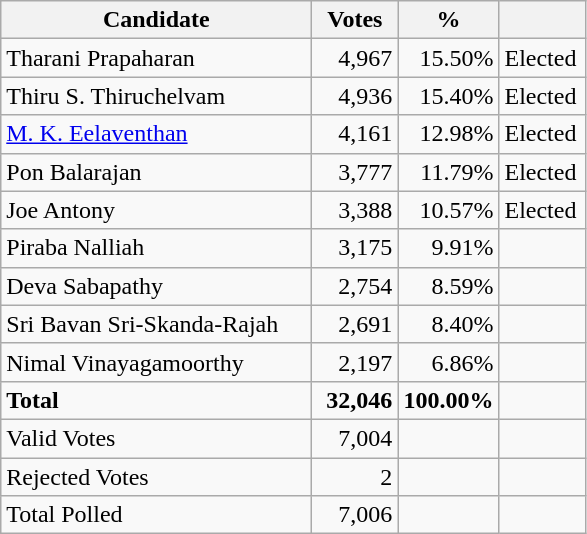<table class="wikitable" border="1" style="text-align:right;">
<tr>
<th align=left width="200">Candidate</th>
<th align=left width="50">Votes</th>
<th align=left width="40">%</th>
<th align=left width="50"></th>
</tr>
<tr>
<td align=left>Tharani Prapaharan</td>
<td>4,967</td>
<td>15.50%</td>
<td align=left>Elected</td>
</tr>
<tr>
<td align=left>Thiru S. Thiruchelvam</td>
<td>4,936</td>
<td>15.40%</td>
<td align=left>Elected</td>
</tr>
<tr>
<td align=left><a href='#'>M. K. Eelaventhan</a></td>
<td>4,161</td>
<td>12.98%</td>
<td align=left>Elected</td>
</tr>
<tr>
<td align=left>Pon Balarajan</td>
<td>3,777</td>
<td>11.79%</td>
<td align=left>Elected</td>
</tr>
<tr>
<td align=left>Joe Antony</td>
<td>3,388</td>
<td>10.57%</td>
<td align=left>Elected</td>
</tr>
<tr>
<td align=left>Piraba Nalliah</td>
<td>3,175</td>
<td>9.91%</td>
<td></td>
</tr>
<tr>
<td align=left>Deva Sabapathy</td>
<td>2,754</td>
<td>8.59%</td>
<td></td>
</tr>
<tr>
<td align=left>Sri Bavan Sri-Skanda-Rajah</td>
<td>2,691</td>
<td>8.40%</td>
<td></td>
</tr>
<tr>
<td align=left>Nimal Vinayagamoorthy</td>
<td>2,197</td>
<td>6.86%</td>
<td></td>
</tr>
<tr>
<td align=left><strong>Total</strong></td>
<td><strong>32,046</strong></td>
<td><strong>100.00%</strong></td>
<td></td>
</tr>
<tr>
<td align=left>Valid Votes</td>
<td>7,004</td>
<td></td>
<td></td>
</tr>
<tr>
<td align=left>Rejected Votes</td>
<td>2</td>
<td></td>
<td></td>
</tr>
<tr>
<td align=left>Total Polled</td>
<td>7,006</td>
<td></td>
<td></td>
</tr>
</table>
